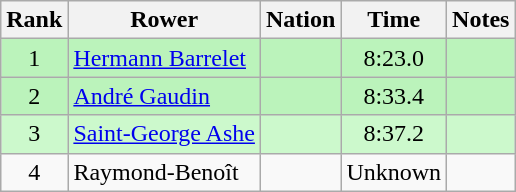<table class="wikitable sortable" style="text-align:center">
<tr>
<th>Rank</th>
<th>Rower</th>
<th>Nation</th>
<th>Time</th>
<th>Notes</th>
</tr>
<tr bgcolor=bbf3bb>
<td>1</td>
<td align=left><a href='#'>Hermann Barrelet</a></td>
<td align=left></td>
<td>8:23.0</td>
<td></td>
</tr>
<tr bgcolor=bbf3bb>
<td>2</td>
<td align=left><a href='#'>André Gaudin</a></td>
<td align=left></td>
<td>8:33.4</td>
<td></td>
</tr>
<tr bgcolor=ccf9cc>
<td>3</td>
<td align=left><a href='#'>Saint-George Ashe</a></td>
<td align=left></td>
<td>8:37.2</td>
<td></td>
</tr>
<tr>
<td>4</td>
<td align=left>Raymond-Benoît</td>
<td align=left></td>
<td data-sort-value=9:99.9>Unknown</td>
<td></td>
</tr>
</table>
